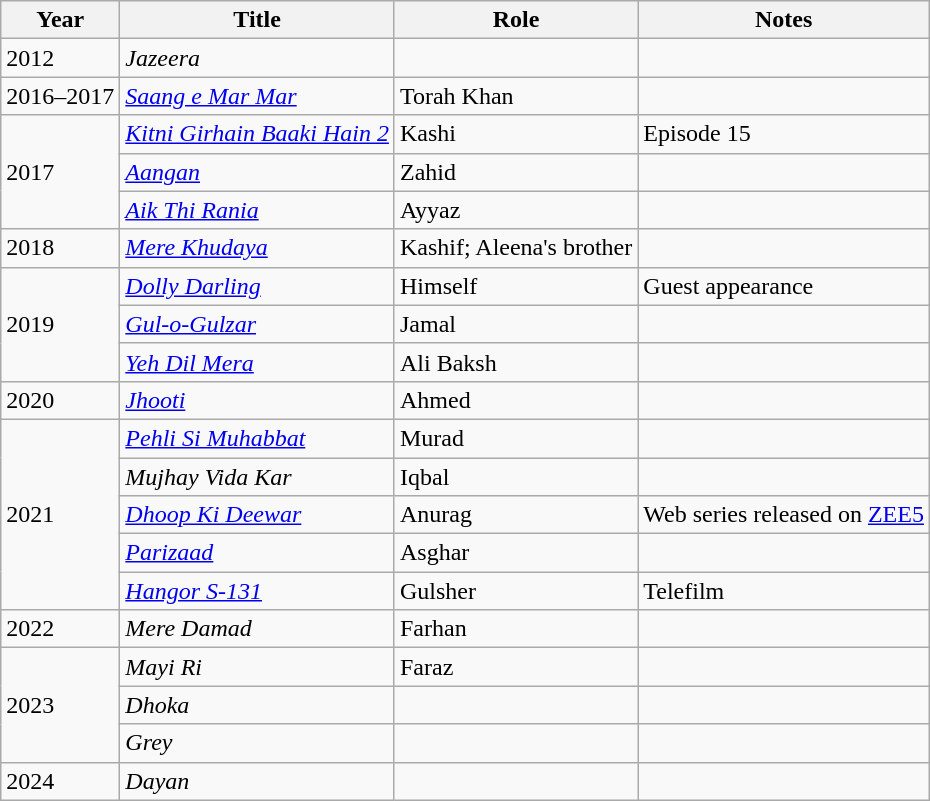<table class="wikitable sortable">
<tr>
<th>Year</th>
<th>Title</th>
<th>Role</th>
<th>Notes</th>
</tr>
<tr>
<td>2012</td>
<td><em>Jazeera</em></td>
<td></td>
<td></td>
</tr>
<tr>
<td>2016–2017</td>
<td><em><a href='#'>Saang e Mar Mar</a></em></td>
<td>Torah Khan</td>
<td></td>
</tr>
<tr>
<td rowspan="3">2017</td>
<td><a href='#'><em>Kitni Girhain Baaki Hain 2</em></a></td>
<td>Kashi</td>
<td>Episode 15</td>
</tr>
<tr>
<td><em><a href='#'>Aangan</a></em></td>
<td>Zahid</td>
<td></td>
</tr>
<tr>
<td><em><a href='#'>Aik Thi Rania</a></em></td>
<td>Ayyaz</td>
<td></td>
</tr>
<tr>
<td>2018</td>
<td><em><a href='#'>Mere Khudaya</a></em></td>
<td>Kashif; Aleena's brother</td>
<td></td>
</tr>
<tr>
<td rowspan="3">2019</td>
<td><em><a href='#'>Dolly Darling</a></em></td>
<td>Himself</td>
<td>Guest appearance</td>
</tr>
<tr>
<td><em><a href='#'>Gul-o-Gulzar</a></em></td>
<td>Jamal</td>
<td></td>
</tr>
<tr>
<td><em><a href='#'>Yeh Dil Mera</a></em></td>
<td>Ali Baksh</td>
<td></td>
</tr>
<tr>
<td>2020</td>
<td><em><a href='#'>Jhooti</a></em></td>
<td>Ahmed</td>
<td></td>
</tr>
<tr>
<td rowspan="5">2021</td>
<td><em><a href='#'>Pehli Si Muhabbat</a></em></td>
<td>Murad</td>
<td></td>
</tr>
<tr>
<td><em>Mujhay Vida Kar</em></td>
<td>Iqbal</td>
<td></td>
</tr>
<tr>
<td><em><a href='#'>Dhoop Ki Deewar</a></em></td>
<td>Anurag</td>
<td>Web series released on <a href='#'>ZEE5</a></td>
</tr>
<tr>
<td><em><a href='#'>Parizaad</a></em></td>
<td>Asghar</td>
<td></td>
</tr>
<tr>
<td><em><a href='#'>Hangor S-131</a></em></td>
<td>Gulsher</td>
<td>Telefilm</td>
</tr>
<tr>
<td>2022</td>
<td><em>Mere Damad</em></td>
<td>Farhan</td>
<td></td>
</tr>
<tr>
<td rowspan="3">2023</td>
<td><em>Mayi Ri</em></td>
<td>Faraz</td>
<td></td>
</tr>
<tr>
<td><em>Dhoka</em></td>
<td></td>
<td></td>
</tr>
<tr>
<td><em>Grey</em></td>
<td></td>
<td></td>
</tr>
<tr>
<td>2024</td>
<td><em>Dayan</em></td>
<td></td>
<td></td>
</tr>
</table>
